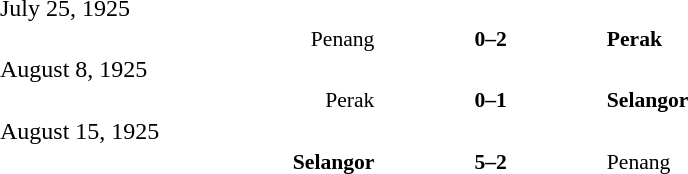<table width=100% cellspacing=1>
<tr>
<th width=20%></th>
<th width=12%></th>
<th width=20%></th>
<th></th>
</tr>
<tr>
<td>July 25, 1925</td>
</tr>
<tr style=font-size:90%>
<td align=right>Penang</td>
<td align=center><strong>0–2</strong></td>
<td><strong>Perak</strong></td>
<td></td>
<td></td>
</tr>
<tr>
<td>August 8, 1925</td>
</tr>
<tr style=font-size:90%>
<td align=right>Perak</td>
<td align=center><strong>0–1</strong></td>
<td><strong>Selangor</strong></td>
<td></td>
<td></td>
</tr>
<tr>
<td>August 15, 1925</td>
</tr>
<tr style=font-size:90%>
<td align=right><strong>Selangor</strong></td>
<td align=center><strong>5–2</strong></td>
<td>Penang</td>
<td></td>
<td></td>
</tr>
<tr>
</tr>
</table>
